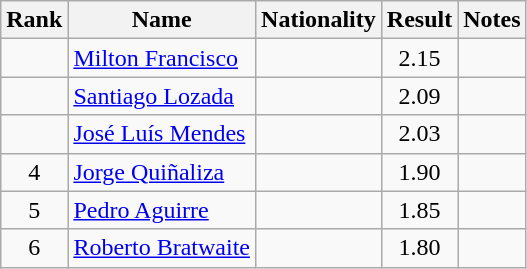<table class="wikitable sortable" style="text-align:center">
<tr>
<th>Rank</th>
<th>Name</th>
<th>Nationality</th>
<th>Result</th>
<th>Notes</th>
</tr>
<tr>
<td></td>
<td align=left><a href='#'>Milton Francisco</a></td>
<td align=left></td>
<td>2.15</td>
<td></td>
</tr>
<tr>
<td></td>
<td align=left><a href='#'>Santiago Lozada</a></td>
<td align=left></td>
<td>2.09</td>
<td></td>
</tr>
<tr>
<td></td>
<td align=left><a href='#'>José Luís Mendes</a></td>
<td align=left></td>
<td>2.03</td>
<td></td>
</tr>
<tr>
<td>4</td>
<td align=left><a href='#'>Jorge Quiñaliza</a></td>
<td align=left></td>
<td>1.90</td>
<td></td>
</tr>
<tr>
<td>5</td>
<td align=left><a href='#'>Pedro Aguirre</a></td>
<td align=left></td>
<td>1.85</td>
<td></td>
</tr>
<tr>
<td>6</td>
<td align=left><a href='#'>Roberto Bratwaite</a></td>
<td align=left></td>
<td>1.80</td>
<td></td>
</tr>
</table>
